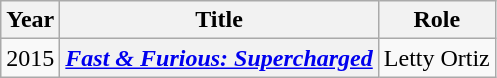<table class="wikitable sortable plainrowheaders">
<tr>
<th scope="col">Year</th>
<th scope="col">Title</th>
<th scope="col">Role</th>
</tr>
<tr>
<td>2015</td>
<th scope="row"><em><a href='#'>Fast & Furious: Supercharged</a></em></th>
<td>Letty Ortiz</td>
</tr>
</table>
